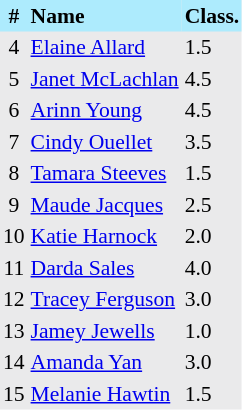<table border=0 cellpadding=2 cellspacing=0  |- bgcolor=#EAEAEB style="text-align:center; font-size:90%;">
<tr bgcolor=#ADEBFD>
<th>#</th>
<th align=left>Name</th>
<th align=left>Class.</th>
</tr>
<tr>
<td>4</td>
<td align=left><a href='#'>Elaine Allard</a></td>
<td align=left>1.5</td>
</tr>
<tr>
<td>5</td>
<td align=left><a href='#'>Janet McLachlan</a></td>
<td align=left>4.5</td>
</tr>
<tr>
<td>6</td>
<td align=left><a href='#'>Arinn Young</a></td>
<td align=left>4.5</td>
</tr>
<tr>
<td>7</td>
<td align=left><a href='#'>Cindy Ouellet</a></td>
<td align=left>3.5</td>
</tr>
<tr>
<td>8</td>
<td align=left><a href='#'>Tamara Steeves</a></td>
<td align=left>1.5</td>
</tr>
<tr>
<td>9</td>
<td align=left><a href='#'>Maude Jacques</a></td>
<td align=left>2.5</td>
</tr>
<tr>
<td>10</td>
<td align=left><a href='#'>Katie Harnock</a></td>
<td align=left>2.0</td>
</tr>
<tr>
<td>11</td>
<td align=left><a href='#'>Darda Sales</a></td>
<td align=left>4.0</td>
</tr>
<tr>
<td>12</td>
<td align=left><a href='#'>Tracey Ferguson</a></td>
<td align=left>3.0</td>
</tr>
<tr>
<td>13</td>
<td align=left><a href='#'>Jamey Jewells</a></td>
<td align=left>1.0</td>
</tr>
<tr>
<td>14</td>
<td align=left><a href='#'>Amanda Yan</a></td>
<td align=left>3.0</td>
</tr>
<tr>
<td>15</td>
<td align=left><a href='#'>Melanie Hawtin</a></td>
<td align=left>1.5</td>
</tr>
</table>
